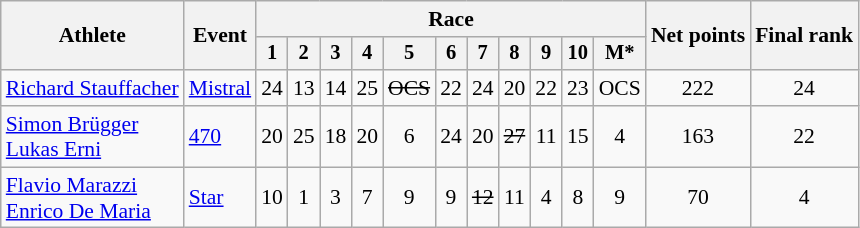<table class="wikitable" style="font-size:90%">
<tr>
<th rowspan=2>Athlete</th>
<th rowspan=2>Event</th>
<th colspan=11>Race</th>
<th rowspan=2>Net points</th>
<th rowspan=2>Final rank</th>
</tr>
<tr style="font-size:95%">
<th>1</th>
<th>2</th>
<th>3</th>
<th>4</th>
<th>5</th>
<th>6</th>
<th>7</th>
<th>8</th>
<th>9</th>
<th>10</th>
<th>M*</th>
</tr>
<tr align=center>
<td align=left><a href='#'>Richard Stauffacher</a></td>
<td align=left><a href='#'>Mistral</a></td>
<td>24</td>
<td>13</td>
<td>14</td>
<td>25</td>
<td><s>OCS</s></td>
<td>22</td>
<td>24</td>
<td>20</td>
<td>22</td>
<td>23</td>
<td>OCS</td>
<td>222</td>
<td>24</td>
</tr>
<tr align=center>
<td align=left><a href='#'>Simon Brügger</a><br><a href='#'>Lukas Erni</a></td>
<td align=left><a href='#'>470</a></td>
<td>20</td>
<td>25</td>
<td>18</td>
<td>20</td>
<td>6</td>
<td>24</td>
<td>20</td>
<td><s>27</s></td>
<td>11</td>
<td>15</td>
<td>4</td>
<td>163</td>
<td>22</td>
</tr>
<tr align=center>
<td align=left><a href='#'>Flavio Marazzi</a><br><a href='#'>Enrico De Maria</a></td>
<td align=left><a href='#'>Star</a></td>
<td>10</td>
<td>1</td>
<td>3</td>
<td>7</td>
<td>9</td>
<td>9</td>
<td><s>12</s></td>
<td>11</td>
<td>4</td>
<td>8</td>
<td>9</td>
<td>70</td>
<td>4</td>
</tr>
</table>
